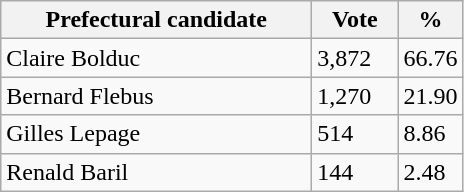<table class="wikitable">
<tr>
<th bgcolor="#DDDDFF" width="200px">Prefectural candidate</th>
<th bgcolor="#DDDDFF" width="50px">Vote</th>
<th bgcolor="#DDDDFF" width="30px">%</th>
</tr>
<tr>
<td>Claire Bolduc</td>
<td>3,872</td>
<td>66.76</td>
</tr>
<tr>
<td>Bernard Flebus</td>
<td>1,270</td>
<td>21.90</td>
</tr>
<tr>
<td>Gilles Lepage</td>
<td>514</td>
<td>8.86</td>
</tr>
<tr>
<td>Renald Baril</td>
<td>144</td>
<td>2.48</td>
</tr>
</table>
